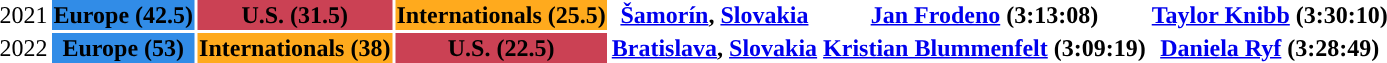<table>
<tr>
<td scope="row" align="center" style="background">2021</td>
<th scope="row" align="center" style="background: #318CE7;  text-align: center">Europe (42.5)<br></th>
<th scope="row" align="center" style="background: #CB4154;  text-align: center">U.S. (31.5)<br></th>
<th scope="row" align="center" style="background: #FFAA1D;  text-align: center">Internationals (25.5)<br></th>
<th><a href='#'>Šamorín</a>, <a href='#'>Slovakia</a></th>
<th> <a href='#'>Jan Frodeno</a> (3:13:08)</th>
<th> <a href='#'>Taylor Knibb</a> (3:30:10)</th>
</tr>
<tr>
<td scope="row" align="center" style="background">2022</td>
<th scope="row" align="center" style="background: #318CE7;  text-align: center">Europe (53)<br></th>
<th scope="row" align="center" style="background: #FFAA1D;  text-align: center">Internationals (38)<br></th>
<th scope="row" align="center" style="background: #CB4154;  text-align: center">U.S. (22.5)<br></th>
<th><a href='#'>Bratislava</a>, <a href='#'>Slovakia</a></th>
<th> <a href='#'>Kristian Blummenfelt</a> (3:09:19)</th>
<th> <a href='#'>Daniela Ryf</a> (3:28:49)</th>
</tr>
</table>
